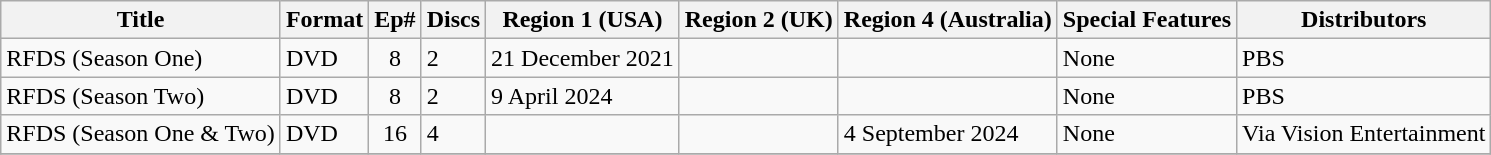<table class="wikitable">
<tr>
<th>Title</th>
<th>Format</th>
<th>Ep#</th>
<th>Discs</th>
<th>Region 1 (USA)</th>
<th>Region 2 (UK)</th>
<th>Region 4 (Australia)</th>
<th>Special Features</th>
<th>Distributors</th>
</tr>
<tr>
<td>RFDS (Season One)</td>
<td>DVD</td>
<td style="text-align:center;">8</td>
<td>2</td>
<td>21 December 2021</td>
<td></td>
<td></td>
<td>None</td>
<td>PBS</td>
</tr>
<tr>
<td>RFDS (Season Two)</td>
<td>DVD</td>
<td style="text-align:center;">8</td>
<td>2</td>
<td>9 April 2024</td>
<td></td>
<td></td>
<td>None</td>
<td>PBS</td>
</tr>
<tr>
<td>RFDS (Season One & Two)</td>
<td>DVD</td>
<td style="text-align:center;">16</td>
<td>4</td>
<td></td>
<td></td>
<td>4 September 2024</td>
<td>None</td>
<td>Via Vision Entertainment</td>
</tr>
<tr>
</tr>
</table>
